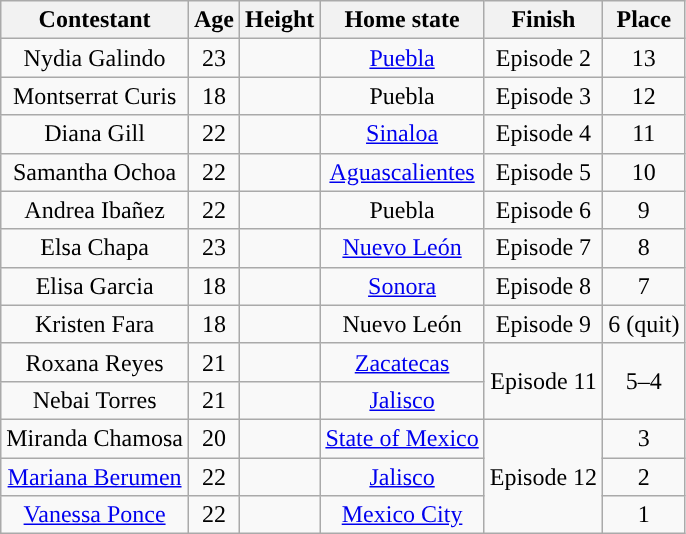<table class="wikitable sortable" style="text-align:center;">
<tr>
<th>Contestant</th>
<th>Age</th>
<th>Height</th>
<th>Home state</th>
<th>Finish</th>
<th>Place</th>
</tr>
<tr>
<td>Nydia Galindo</td>
<td>23</td>
<td></td>
<td><a href='#'>Puebla</a></td>
<td>Episode 2</td>
<td>13</td>
</tr>
<tr>
<td>Montserrat Curis</td>
<td>18</td>
<td></td>
<td>Puebla</td>
<td>Episode 3</td>
<td>12</td>
</tr>
<tr>
<td>Diana Gill</td>
<td>22</td>
<td></td>
<td><a href='#'>Sinaloa</a></td>
<td>Episode 4</td>
<td>11</td>
</tr>
<tr>
<td>Samantha Ochoa</td>
<td>22</td>
<td></td>
<td><a href='#'>Aguascalientes</a></td>
<td>Episode 5</td>
<td>10</td>
</tr>
<tr>
<td>Andrea Ibañez</td>
<td>22</td>
<td></td>
<td>Puebla</td>
<td>Episode 6</td>
<td>9</td>
</tr>
<tr>
<td>Elsa Chapa</td>
<td>23</td>
<td></td>
<td><a href='#'>Nuevo León</a></td>
<td>Episode 7</td>
<td>8</td>
</tr>
<tr>
<td>Elisa Garcia</td>
<td>18</td>
<td></td>
<td><a href='#'>Sonora</a></td>
<td>Episode 8</td>
<td>7</td>
</tr>
<tr>
<td>Kristen Fara</td>
<td>18</td>
<td></td>
<td>Nuevo León</td>
<td>Episode 9</td>
<td>6 (quit)</td>
</tr>
<tr>
<td>Roxana Reyes</td>
<td>21</td>
<td></td>
<td><a href='#'>Zacatecas</a></td>
<td rowspan="2">Episode 11</td>
<td rowspan="2">5–4</td>
</tr>
<tr>
<td>Nebai Torres</td>
<td>21</td>
<td></td>
<td><a href='#'>Jalisco</a></td>
</tr>
<tr>
<td>Miranda Chamosa</td>
<td>20</td>
<td></td>
<td><a href='#'>State of Mexico</a></td>
<td rowspan="3">Episode 12</td>
<td>3</td>
</tr>
<tr>
<td><a href='#'>Mariana Berumen</a></td>
<td>22</td>
<td></td>
<td><a href='#'>Jalisco</a></td>
<td>2</td>
</tr>
<tr>
<td><a href='#'>Vanessa Ponce</a></td>
<td>22</td>
<td></td>
<td><a href='#'>Mexico City</a></td>
<td>1</td>
</tr>
</table>
